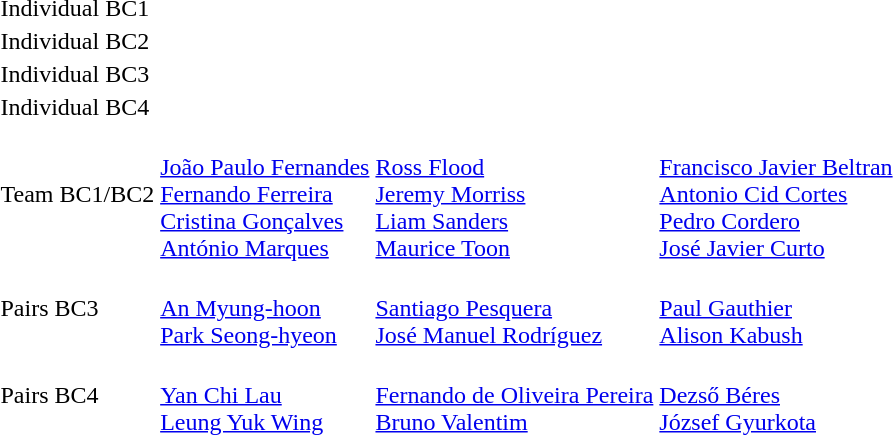<table>
<tr>
<td>Individual BC1<br></td>
<td></td>
<td></td>
<td></td>
</tr>
<tr>
<td>Individual BC2<br></td>
<td></td>
<td></td>
<td></td>
</tr>
<tr>
<td>Individual BC3<br></td>
<td></td>
<td></td>
<td></td>
</tr>
<tr>
<td>Individual BC4<br></td>
<td></td>
<td></td>
<td></td>
</tr>
<tr>
<td>Team BC1/BC2<br></td>
<td><br> <a href='#'>João Paulo Fernandes</a> <br> <a href='#'>Fernando Ferreira</a> <br> <a href='#'>Cristina Gonçalves</a> <br> <a href='#'>António Marques</a></td>
<td><br> <a href='#'>Ross Flood</a> <br> <a href='#'>Jeremy Morriss</a> <br> <a href='#'>Liam Sanders</a> <br> <a href='#'>Maurice Toon</a></td>
<td><br> <a href='#'>Francisco Javier Beltran</a> <br> <a href='#'>Antonio Cid Cortes</a> <br> <a href='#'>Pedro Cordero</a> <br> <a href='#'>José Javier Curto</a></td>
</tr>
<tr>
<td>Pairs BC3<br></td>
<td><br> <a href='#'>An Myung-hoon</a> <br> <a href='#'>Park Seong-hyeon</a></td>
<td><br> <a href='#'>Santiago Pesquera</a> <br> <a href='#'>José Manuel Rodríguez</a></td>
<td><br> <a href='#'>Paul Gauthier</a> <br> <a href='#'>Alison Kabush</a></td>
</tr>
<tr>
<td>Pairs BC4<br></td>
<td><br> <a href='#'>Yan Chi Lau</a> <br> <a href='#'>Leung Yuk Wing</a></td>
<td><br> <a href='#'>Fernando de Oliveira Pereira</a> <br> <a href='#'>Bruno Valentim</a></td>
<td><br> <a href='#'>Dezső Béres</a> <br> <a href='#'>József Gyurkota</a></td>
</tr>
</table>
